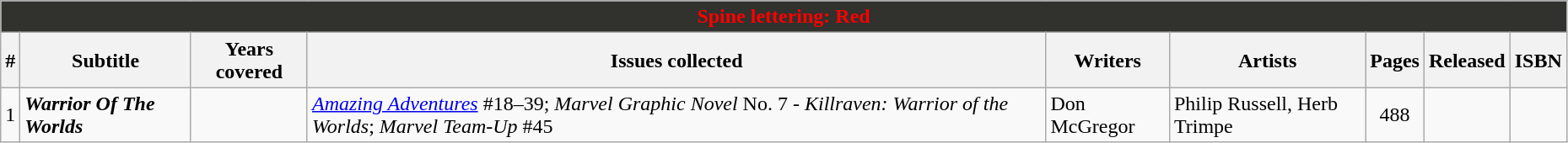<table class="wikitable sortable" width=98%>
<tr>
<th colspan=9 style="background-color: #31312D; color: red;">Spine lettering: Red</th>
</tr>
<tr>
<th class="unsortable">#</th>
<th class="unsortable">Subtitle</th>
<th>Years covered</th>
<th class="unsortable">Issues collected</th>
<th class="unsortable">Writers</th>
<th class="unsortable">Artists</th>
<th class="unsortable">Pages</th>
<th>Released</th>
<th class="unsortable">ISBN</th>
</tr>
<tr>
<td>1</td>
<td><strong><em>Warrior Of The Worlds</em></strong></td>
<td></td>
<td><em><a href='#'>Amazing Adventures</a></em> #18–39;  <em>Marvel Graphic Novel</em> No. 7 - <em>Killraven: Warrior of the Worlds</em>; <em>Marvel Team-Up</em> #45</td>
<td>Don McGregor</td>
<td>Philip Russell, Herb Trimpe</td>
<td style="text-align: center;">488</td>
<td></td>
<td></td>
</tr>
</table>
